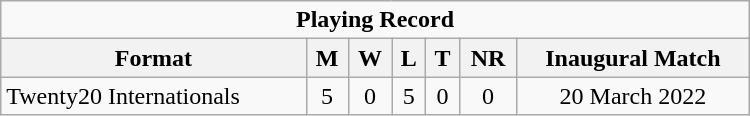<table class="wikitable" style="text-align: center; width: 500px;">
<tr>
<td colspan=7 align="center"><strong>Playing Record</strong></td>
</tr>
<tr>
<th>Format</th>
<th>M</th>
<th>W</th>
<th>L</th>
<th>T</th>
<th>NR</th>
<th>Inaugural Match</th>
</tr>
<tr>
<td align="left">Twenty20 Internationals</td>
<td>5</td>
<td>0</td>
<td>5</td>
<td>0</td>
<td>0</td>
<td>20 March 2022</td>
</tr>
</table>
